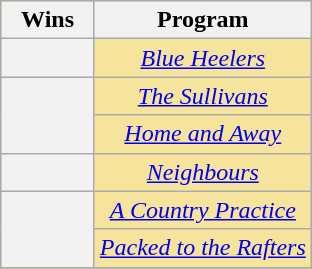<table class="wikitable plainrowheaders" rowspan=2 style="text-align: center; background: #f6e39c">
<tr>
<th scope="col" style="width:55px;">Wins</th>
<th scope="col">Program</th>
</tr>
<tr>
<th scope="row"></th>
<td><em><a href='#'>Blue Heelers</a></em></td>
</tr>
<tr>
<th scope="row" rowspan="2"></th>
<td><em><a href='#'>The Sullivans</a></em></td>
</tr>
<tr>
<td><em><a href='#'>Home and Away</a></em></td>
</tr>
<tr>
<th scope="row"></th>
<td><em><a href='#'>Neighbours</a></em></td>
</tr>
<tr>
<th scope="row" rowspan="2"></th>
<td><em><a href='#'>A Country Practice</a></em></td>
</tr>
<tr>
<td><em><a href='#'>Packed to the Rafters</a></em></td>
</tr>
<tr>
</tr>
</table>
